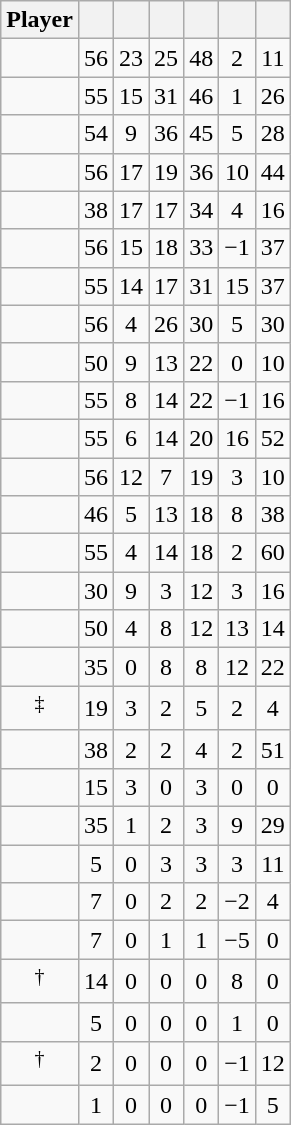<table class="wikitable sortable" style="text-align:center;">
<tr>
<th>Player</th>
<th></th>
<th></th>
<th></th>
<th></th>
<th data-sort-type="number"></th>
<th></th>
</tr>
<tr>
<td></td>
<td>56</td>
<td>23</td>
<td>25</td>
<td>48</td>
<td>2</td>
<td>11</td>
</tr>
<tr>
<td></td>
<td>55</td>
<td>15</td>
<td>31</td>
<td>46</td>
<td>1</td>
<td>26</td>
</tr>
<tr>
<td></td>
<td>54</td>
<td>9</td>
<td>36</td>
<td>45</td>
<td>5</td>
<td>28</td>
</tr>
<tr>
<td></td>
<td>56</td>
<td>17</td>
<td>19</td>
<td>36</td>
<td>10</td>
<td>44</td>
</tr>
<tr>
<td></td>
<td>38</td>
<td>17</td>
<td>17</td>
<td>34</td>
<td>4</td>
<td>16</td>
</tr>
<tr>
<td></td>
<td>56</td>
<td>15</td>
<td>18</td>
<td>33</td>
<td>−1</td>
<td>37</td>
</tr>
<tr>
<td></td>
<td>55</td>
<td>14</td>
<td>17</td>
<td>31</td>
<td>15</td>
<td>37</td>
</tr>
<tr>
<td></td>
<td>56</td>
<td>4</td>
<td>26</td>
<td>30</td>
<td>5</td>
<td>30</td>
</tr>
<tr>
<td></td>
<td>50</td>
<td>9</td>
<td>13</td>
<td>22</td>
<td>0</td>
<td>10</td>
</tr>
<tr>
<td></td>
<td>55</td>
<td>8</td>
<td>14</td>
<td>22</td>
<td>−1</td>
<td>16</td>
</tr>
<tr>
<td></td>
<td>55</td>
<td>6</td>
<td>14</td>
<td>20</td>
<td>16</td>
<td>52</td>
</tr>
<tr>
<td></td>
<td>56</td>
<td>12</td>
<td>7</td>
<td>19</td>
<td>3</td>
<td>10</td>
</tr>
<tr>
<td></td>
<td>46</td>
<td>5</td>
<td>13</td>
<td>18</td>
<td>8</td>
<td>38</td>
</tr>
<tr>
<td></td>
<td>55</td>
<td>4</td>
<td>14</td>
<td>18</td>
<td>2</td>
<td>60</td>
</tr>
<tr>
<td></td>
<td>30</td>
<td>9</td>
<td>3</td>
<td>12</td>
<td>3</td>
<td>16</td>
</tr>
<tr>
<td></td>
<td>50</td>
<td>4</td>
<td>8</td>
<td>12</td>
<td>13</td>
<td>14</td>
</tr>
<tr>
<td></td>
<td>35</td>
<td>0</td>
<td>8</td>
<td>8</td>
<td>12</td>
<td>22</td>
</tr>
<tr>
<td><sup>‡</sup></td>
<td>19</td>
<td>3</td>
<td>2</td>
<td>5</td>
<td>2</td>
<td>4</td>
</tr>
<tr>
<td></td>
<td>38</td>
<td>2</td>
<td>2</td>
<td>4</td>
<td>2</td>
<td>51</td>
</tr>
<tr>
<td></td>
<td>15</td>
<td>3</td>
<td>0</td>
<td>3</td>
<td>0</td>
<td>0</td>
</tr>
<tr>
<td></td>
<td>35</td>
<td>1</td>
<td>2</td>
<td>3</td>
<td>9</td>
<td>29</td>
</tr>
<tr>
<td></td>
<td>5</td>
<td>0</td>
<td>3</td>
<td>3</td>
<td>3</td>
<td>11</td>
</tr>
<tr>
<td></td>
<td>7</td>
<td>0</td>
<td>2</td>
<td>2</td>
<td>−2</td>
<td>4</td>
</tr>
<tr>
<td></td>
<td>7</td>
<td>0</td>
<td>1</td>
<td>1</td>
<td>−5</td>
<td>0</td>
</tr>
<tr>
<td><sup>†</sup></td>
<td>14</td>
<td>0</td>
<td>0</td>
<td>0</td>
<td>8</td>
<td>0</td>
</tr>
<tr>
<td></td>
<td>5</td>
<td>0</td>
<td>0</td>
<td>0</td>
<td>1</td>
<td>0</td>
</tr>
<tr>
<td><sup>†</sup></td>
<td>2</td>
<td>0</td>
<td>0</td>
<td>0</td>
<td>−1</td>
<td>12</td>
</tr>
<tr>
<td></td>
<td>1</td>
<td>0</td>
<td>0</td>
<td>0</td>
<td>−1</td>
<td>5</td>
</tr>
</table>
